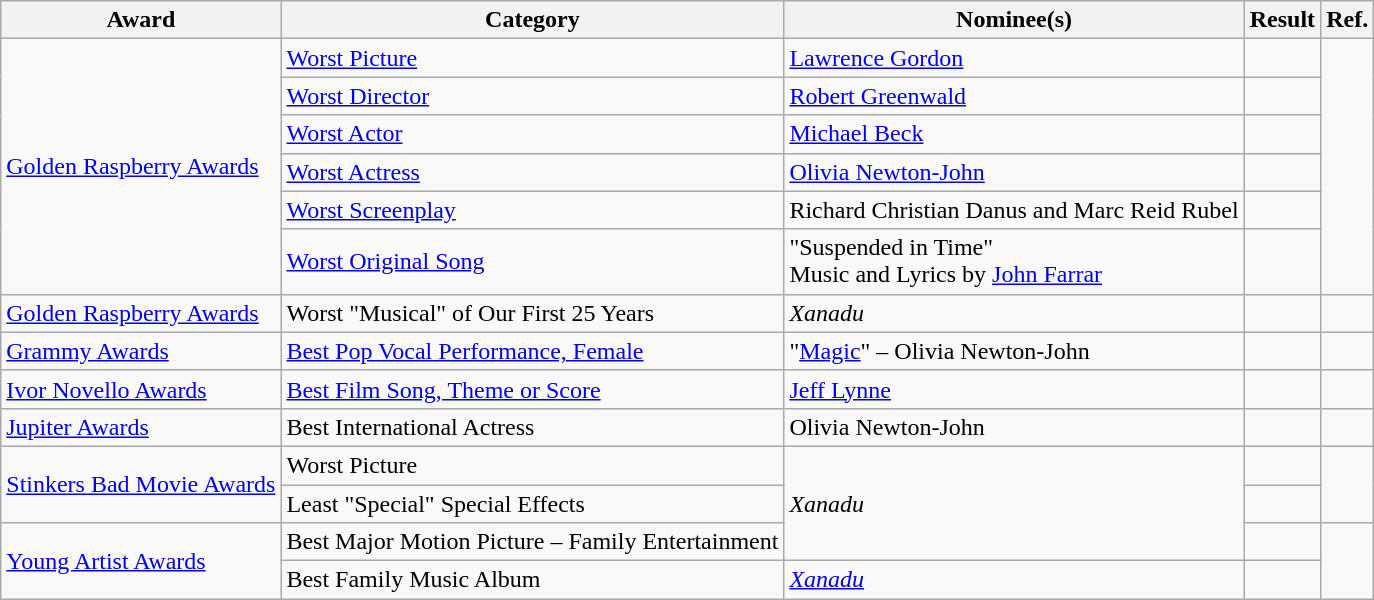<table class="wikitable plainrowheaders">
<tr>
<th>Award</th>
<th>Category</th>
<th>Nominee(s)</th>
<th>Result</th>
<th>Ref.</th>
</tr>
<tr>
<td rowspan="6"><a href='#'>Golden Raspberry Awards</a> </td>
<td><a href='#'>Worst Picture</a></td>
<td><a href='#'>Lawrence Gordon</a></td>
<td></td>
<td align="center" rowspan="6"></td>
</tr>
<tr>
<td><a href='#'>Worst Director</a></td>
<td><a href='#'>Robert Greenwald</a></td>
<td></td>
</tr>
<tr>
<td><a href='#'>Worst Actor</a></td>
<td><a href='#'>Michael Beck</a></td>
<td></td>
</tr>
<tr>
<td><a href='#'>Worst Actress</a></td>
<td><a href='#'>Olivia Newton-John</a></td>
<td></td>
</tr>
<tr>
<td><a href='#'>Worst Screenplay</a></td>
<td>Richard Christian Danus and Marc Reid Rubel</td>
<td></td>
</tr>
<tr>
<td><a href='#'>Worst Original Song</a></td>
<td>"Suspended in Time" <br> Music and Lyrics by <a href='#'>John Farrar</a></td>
<td></td>
</tr>
<tr>
<td><a href='#'>Golden Raspberry Awards</a> </td>
<td>Worst "Musical" of Our First 25 Years</td>
<td><em>Xanadu</em></td>
<td></td>
<td align="center"></td>
</tr>
<tr>
<td><a href='#'>Grammy Awards</a></td>
<td><a href='#'>Best Pop Vocal Performance, Female</a></td>
<td>"<a href='#'>Magic</a>" – Olivia Newton-John</td>
<td></td>
<td align="center"></td>
</tr>
<tr>
<td><a href='#'>Ivor Novello Awards</a></td>
<td><a href='#'>Best Film Song, Theme or Score</a></td>
<td><a href='#'>Jeff Lynne</a></td>
<td></td>
<td align="center"></td>
</tr>
<tr>
<td><a href='#'>Jupiter Awards</a></td>
<td>Best International Actress</td>
<td>Olivia Newton-John</td>
<td></td>
<td align="center"></td>
</tr>
<tr>
<td rowspan="2"><a href='#'>Stinkers Bad Movie Awards</a></td>
<td>Worst Picture</td>
<td rowspan="3"><em>Xanadu</em></td>
<td></td>
<td align="center" rowspan="2"></td>
</tr>
<tr>
<td>Least "Special" Special Effects</td>
<td></td>
</tr>
<tr>
<td rowspan="2"><a href='#'>Young Artist Awards</a></td>
<td>Best Major Motion Picture – Family Entertainment</td>
<td></td>
<td align="center" rowspan="2"></td>
</tr>
<tr>
<td>Best Family Music Album</td>
<td><em><a href='#'>Xanadu</a></em></td>
<td></td>
</tr>
</table>
